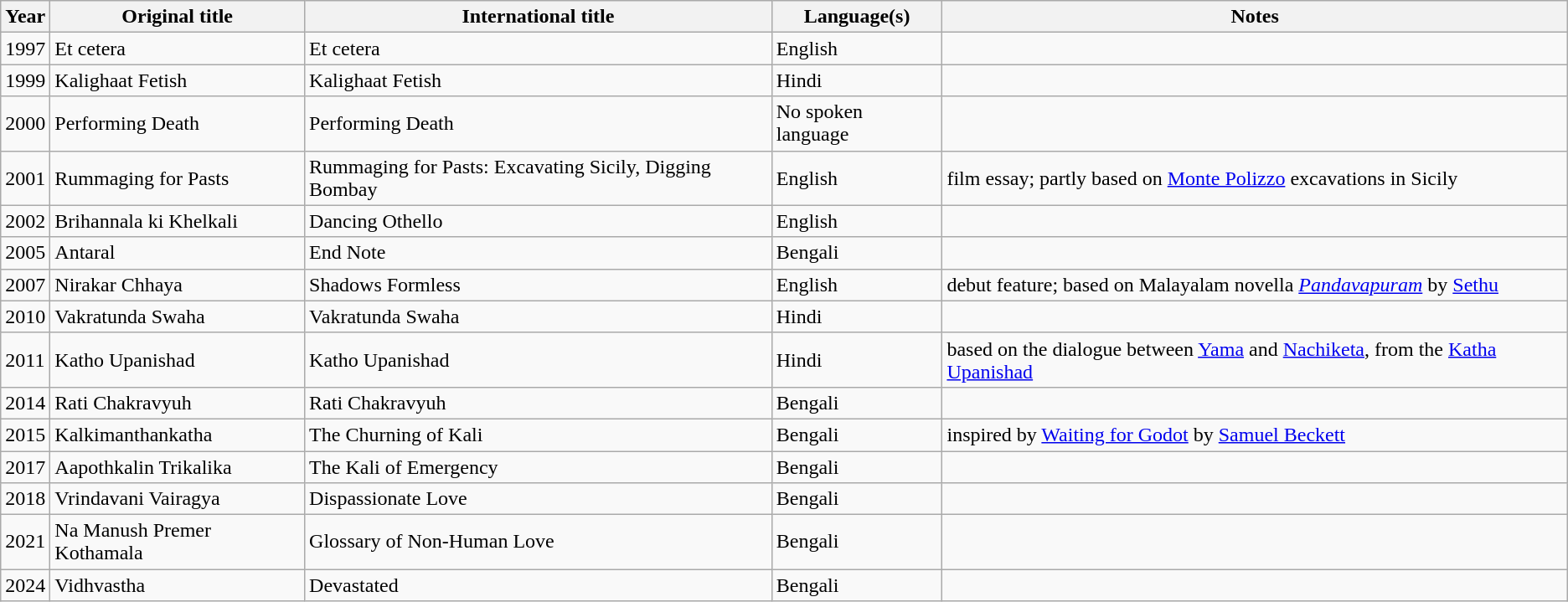<table class="wikitable">
<tr>
<th>Year</th>
<th>Original title</th>
<th>International title</th>
<th>Language(s)</th>
<th>Notes</th>
</tr>
<tr>
<td>1997</td>
<td>Et cetera</td>
<td>Et cetera</td>
<td>English</td>
<td></td>
</tr>
<tr>
<td>1999</td>
<td>Kalighaat Fetish</td>
<td>Kalighaat Fetish</td>
<td>Hindi</td>
<td></td>
</tr>
<tr>
<td>2000</td>
<td>Performing Death</td>
<td>Performing Death</td>
<td>No spoken language</td>
<td></td>
</tr>
<tr>
<td>2001</td>
<td>Rummaging for Pasts</td>
<td>Rummaging for Pasts: Excavating Sicily, Digging Bombay</td>
<td>English</td>
<td>film essay; partly based on <a href='#'>Monte Polizzo</a> excavations in Sicily</td>
</tr>
<tr>
<td>2002</td>
<td>Brihannala ki Khelkali</td>
<td>Dancing Othello</td>
<td>English</td>
<td></td>
</tr>
<tr>
<td>2005</td>
<td>Antaral</td>
<td>End Note</td>
<td>Bengali</td>
<td></td>
</tr>
<tr>
<td>2007</td>
<td>Nirakar Chhaya</td>
<td>Shadows Formless</td>
<td>English</td>
<td>debut feature; based on Malayalam novella <em><a href='#'>Pandavapuram</a></em> by <a href='#'>Sethu</a></td>
</tr>
<tr>
<td>2010</td>
<td>Vakratunda Swaha</td>
<td>Vakratunda Swaha</td>
<td>Hindi</td>
<td></td>
</tr>
<tr>
<td>2011</td>
<td>Katho Upanishad</td>
<td>Katho Upanishad</td>
<td>Hindi</td>
<td>based on the dialogue between <a href='#'>Yama</a> and <a href='#'>Nachiketa</a>, from the <a href='#'>Katha Upanishad</a></td>
</tr>
<tr>
<td>2014</td>
<td>Rati Chakravyuh</td>
<td>Rati Chakravyuh</td>
<td>Bengali</td>
<td></td>
</tr>
<tr>
<td>2015</td>
<td>Kalkimanthankatha</td>
<td>The Churning of Kali</td>
<td>Bengali</td>
<td>inspired by <a href='#'>Waiting for Godot</a> by <a href='#'>Samuel Beckett</a></td>
</tr>
<tr>
<td>2017</td>
<td>Aapothkalin Trikalika</td>
<td>The Kali of Emergency</td>
<td>Bengali</td>
<td></td>
</tr>
<tr>
<td>2018</td>
<td>Vrindavani Vairagya</td>
<td>Dispassionate Love</td>
<td>Bengali</td>
<td></td>
</tr>
<tr>
<td>2021</td>
<td>Na Manush Premer Kothamala</td>
<td>Glossary of Non-Human Love</td>
<td>Bengali</td>
<td></td>
</tr>
<tr>
<td>2024</td>
<td>Vidhvastha</td>
<td>Devastated</td>
<td>Bengali</td>
<td></td>
</tr>
</table>
